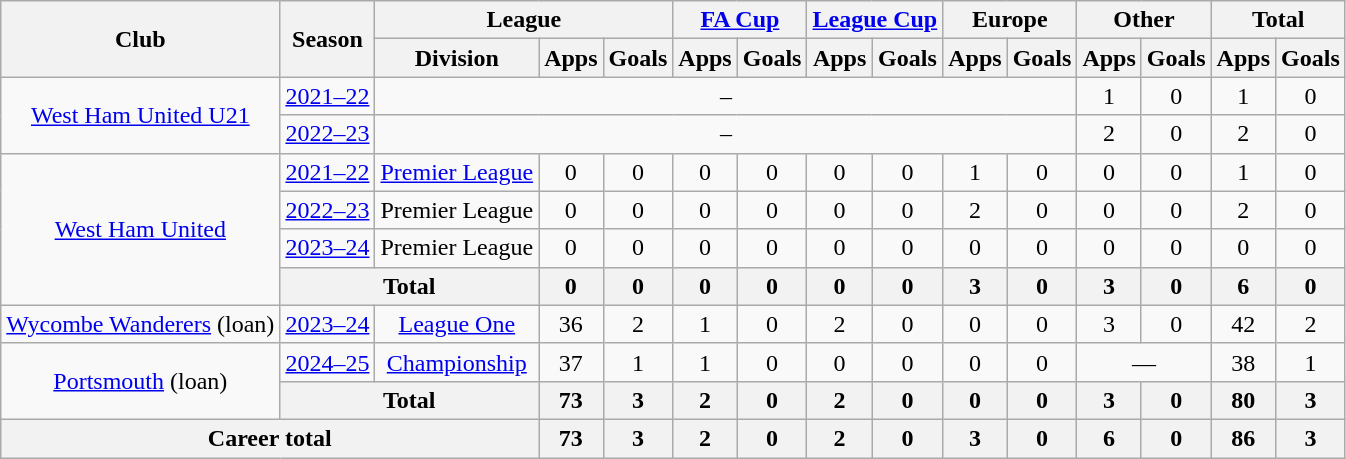<table class="wikitable" style="text-align: center">
<tr>
<th rowspan="2">Club</th>
<th rowspan="2">Season</th>
<th colspan="3">League</th>
<th colspan="2"><a href='#'>FA Cup</a></th>
<th colspan="2"><a href='#'>League Cup</a></th>
<th colspan="2">Europe</th>
<th colspan="2">Other</th>
<th colspan="2">Total</th>
</tr>
<tr>
<th>Division</th>
<th>Apps</th>
<th>Goals</th>
<th>Apps</th>
<th>Goals</th>
<th>Apps</th>
<th>Goals</th>
<th>Apps</th>
<th>Goals</th>
<th>Apps</th>
<th>Goals</th>
<th>Apps</th>
<th>Goals</th>
</tr>
<tr>
<td rowspan="2"><a href='#'>West Ham United U21</a></td>
<td><a href='#'>2021–22</a></td>
<td colspan="9">–</td>
<td>1</td>
<td>0</td>
<td>1</td>
<td>0</td>
</tr>
<tr>
<td><a href='#'>2022–23</a></td>
<td colspan="9">–</td>
<td>2</td>
<td>0</td>
<td>2</td>
<td>0</td>
</tr>
<tr>
<td rowspan="4"><a href='#'>West Ham United</a></td>
<td><a href='#'>2021–22</a></td>
<td><a href='#'>Premier League</a></td>
<td>0</td>
<td>0</td>
<td>0</td>
<td>0</td>
<td>0</td>
<td>0</td>
<td>1</td>
<td>0</td>
<td>0</td>
<td>0</td>
<td>1</td>
<td>0</td>
</tr>
<tr>
<td><a href='#'>2022–23</a></td>
<td>Premier League</td>
<td>0</td>
<td>0</td>
<td>0</td>
<td>0</td>
<td>0</td>
<td>0</td>
<td>2</td>
<td>0</td>
<td>0</td>
<td>0</td>
<td>2</td>
<td>0</td>
</tr>
<tr>
<td><a href='#'>2023–24</a></td>
<td>Premier League</td>
<td>0</td>
<td>0</td>
<td>0</td>
<td>0</td>
<td>0</td>
<td>0</td>
<td>0</td>
<td>0</td>
<td>0</td>
<td>0</td>
<td>0</td>
<td>0</td>
</tr>
<tr>
<th colspan="2">Total</th>
<th>0</th>
<th>0</th>
<th>0</th>
<th>0</th>
<th>0</th>
<th>0</th>
<th>3</th>
<th>0</th>
<th>3</th>
<th>0</th>
<th>6</th>
<th>0</th>
</tr>
<tr>
<td><a href='#'>Wycombe Wanderers</a> (loan)</td>
<td><a href='#'>2023–24</a></td>
<td><a href='#'>League One</a></td>
<td>36</td>
<td>2</td>
<td>1</td>
<td>0</td>
<td>2</td>
<td>0</td>
<td>0</td>
<td>0</td>
<td>3</td>
<td>0</td>
<td>42</td>
<td>2</td>
</tr>
<tr>
<td rowspan="2"><a href='#'>Portsmouth</a> (loan)</td>
<td><a href='#'>2024–25</a></td>
<td><a href='#'>Championship</a></td>
<td>37</td>
<td>1</td>
<td>1</td>
<td>0</td>
<td>0</td>
<td>0</td>
<td>0</td>
<td>0</td>
<td colspan="2">—</td>
<td>38</td>
<td>1</td>
</tr>
<tr>
<th colspan="2">Total</th>
<th>73</th>
<th>3</th>
<th>2</th>
<th>0</th>
<th>2</th>
<th>0</th>
<th>0</th>
<th>0</th>
<th>3</th>
<th>0</th>
<th>80</th>
<th>3</th>
</tr>
<tr>
<th colspan="3">Career total</th>
<th>73</th>
<th>3</th>
<th>2</th>
<th>0</th>
<th>2</th>
<th>0</th>
<th>3</th>
<th>0</th>
<th>6</th>
<th>0</th>
<th>86</th>
<th>3</th>
</tr>
</table>
